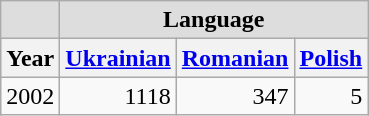<table class="wikitable">
<tr>
<th style="background:#ddd;"> </th>
<th colspan="3" style="background:#ddd;">Language</th>
</tr>
<tr style="background:#f0f0f0;">
<th>Year</th>
<th><a href='#'>Ukrainian</a></th>
<th><a href='#'>Romanian</a></th>
<th><a href='#'>Polish</a></th>
</tr>
<tr>
<td>2002</td>
<td align="right">1118</td>
<td align="right">347</td>
<td align="right">5</td>
</tr>
</table>
